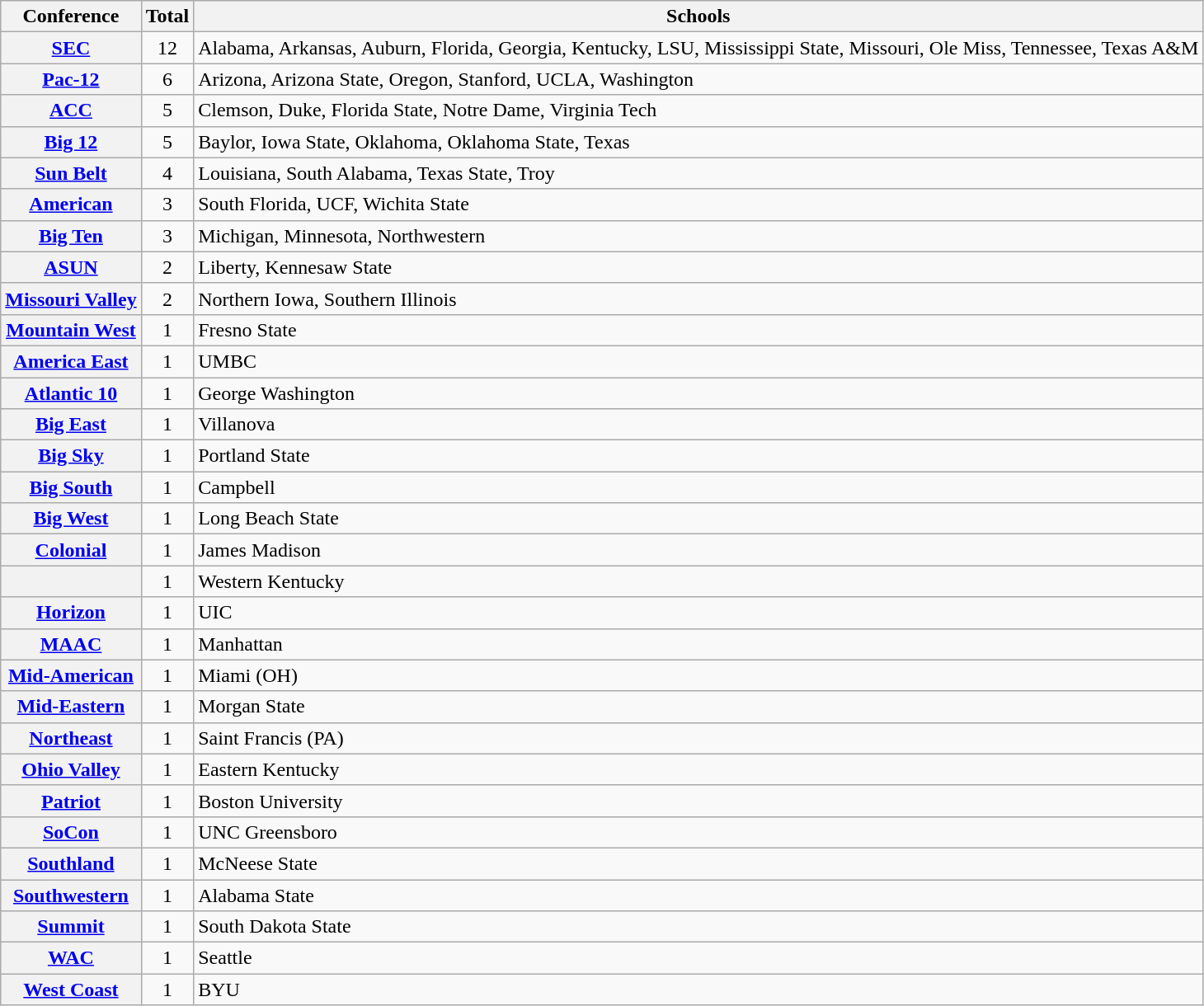<table class="wikitable sortable plainrowheaders">
<tr>
<th scope="col">Conference</th>
<th scope="col">Total</th>
<th scope="col">Schools</th>
</tr>
<tr>
<th scope="row"><a href='#'>SEC</a></th>
<td align=center>12</td>
<td>Alabama, Arkansas, Auburn, Florida, Georgia, Kentucky, LSU, Mississippi State, Missouri, Ole Miss, Tennessee, Texas A&M</td>
</tr>
<tr>
<th scope="row"><a href='#'>Pac-12</a></th>
<td align=center>6</td>
<td>Arizona, Arizona State, Oregon, Stanford, UCLA, Washington</td>
</tr>
<tr>
<th scope="row"><a href='#'>ACC</a></th>
<td align=center>5</td>
<td>Clemson, Duke, Florida State, Notre Dame, Virginia Tech</td>
</tr>
<tr>
<th scope="row"><a href='#'>Big 12</a></th>
<td align=center>5</td>
<td>Baylor, Iowa State, Oklahoma, Oklahoma State, Texas</td>
</tr>
<tr>
<th scope="row"><a href='#'>Sun Belt</a></th>
<td align=center>4</td>
<td>Louisiana, South Alabama, Texas State, Troy</td>
</tr>
<tr>
<th scope="row"><a href='#'>American</a></th>
<td align=center>3</td>
<td>South Florida, UCF, Wichita State</td>
</tr>
<tr>
<th scope="row"><a href='#'>Big Ten</a></th>
<td align=center>3</td>
<td>Michigan, Minnesota, Northwestern</td>
</tr>
<tr>
<th scope="row"><a href='#'>ASUN</a></th>
<td align=center>2</td>
<td>Liberty, Kennesaw State</td>
</tr>
<tr>
<th scope="row"><a href='#'>Missouri Valley</a></th>
<td align=center>2</td>
<td>Northern Iowa, Southern Illinois</td>
</tr>
<tr>
<th scope="row"><a href='#'>Mountain West</a></th>
<td align=center>1</td>
<td>Fresno State</td>
</tr>
<tr>
<th scope="row"><a href='#'>America East</a></th>
<td align=center>1</td>
<td>UMBC</td>
</tr>
<tr>
<th scope="row"><a href='#'>Atlantic 10</a></th>
<td align=center>1</td>
<td>George Washington</td>
</tr>
<tr>
<th scope="row"><a href='#'>Big East</a></th>
<td align=center>1</td>
<td>Villanova</td>
</tr>
<tr>
<th scope="row"><a href='#'>Big Sky</a></th>
<td align=center>1</td>
<td>Portland State</td>
</tr>
<tr>
<th scope="row"><a href='#'>Big South</a></th>
<td align=center>1</td>
<td>Campbell</td>
</tr>
<tr>
<th scope="row"><a href='#'>Big West</a></th>
<td align=center>1</td>
<td>Long Beach State</td>
</tr>
<tr>
<th scope="row"><a href='#'>Colonial</a></th>
<td align=center>1</td>
<td>James Madison</td>
</tr>
<tr>
<th scope="row"></th>
<td align=center>1</td>
<td>Western Kentucky</td>
</tr>
<tr>
<th scope="row"><a href='#'>Horizon</a></th>
<td align=center>1</td>
<td>UIC</td>
</tr>
<tr>
<th scope="row"><a href='#'>MAAC</a></th>
<td align=center>1</td>
<td>Manhattan</td>
</tr>
<tr>
<th scope="row"><a href='#'>Mid-American</a></th>
<td align=center>1</td>
<td>Miami (OH)</td>
</tr>
<tr>
<th scope="row"><a href='#'>Mid-Eastern</a></th>
<td align=center>1</td>
<td>Morgan State</td>
</tr>
<tr>
<th scope="row"><a href='#'>Northeast</a></th>
<td align=center>1</td>
<td>Saint Francis (PA)</td>
</tr>
<tr>
<th scope="row"><a href='#'>Ohio Valley</a></th>
<td align=center>1</td>
<td>Eastern Kentucky</td>
</tr>
<tr>
<th scope="row"><a href='#'>Patriot</a></th>
<td align=center>1</td>
<td>Boston University</td>
</tr>
<tr>
<th scope="row"><a href='#'>SoCon</a></th>
<td align=center>1</td>
<td>UNC Greensboro</td>
</tr>
<tr>
<th scope="row"><a href='#'>Southland</a></th>
<td align=center>1</td>
<td>McNeese State</td>
</tr>
<tr>
<th scope="row"><a href='#'>Southwestern</a></th>
<td align=center>1</td>
<td>Alabama State</td>
</tr>
<tr>
<th scope="row"><a href='#'>Summit</a></th>
<td align=center>1</td>
<td>South Dakota State</td>
</tr>
<tr>
<th scope="row"><a href='#'>WAC</a></th>
<td align=center>1</td>
<td>Seattle</td>
</tr>
<tr>
<th scope="row"><a href='#'>West Coast</a></th>
<td align=center>1</td>
<td>BYU</td>
</tr>
</table>
